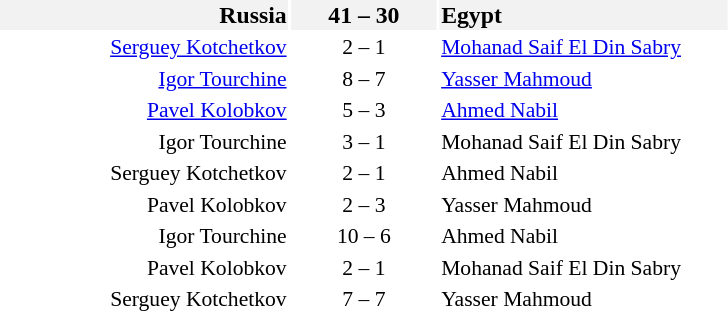<table style="font-size:90%">
<tr style="font-size:110%; background:#f2f2f2">
<td style="width:12em" align=right><strong>Russia</strong> </td>
<td style="width:6em" align=center><strong>41 – 30</strong></td>
<td style="width:12em"> <strong>Egypt</strong></td>
</tr>
<tr>
<td align=right><a href='#'>Serguey Kotchetkov</a></td>
<td align=center>2 – 1</td>
<td><a href='#'>Mohanad Saif El Din Sabry</a></td>
</tr>
<tr>
<td align=right><a href='#'>Igor Tourchine</a></td>
<td align=center>8 – 7</td>
<td><a href='#'>Yasser Mahmoud</a></td>
</tr>
<tr>
<td align=right><a href='#'>Pavel Kolobkov</a></td>
<td align=center>5 – 3</td>
<td><a href='#'>Ahmed Nabil</a></td>
</tr>
<tr>
<td align=right>Igor Tourchine</td>
<td align=center>3 – 1</td>
<td>Mohanad Saif El Din Sabry</td>
</tr>
<tr>
<td align=right>Serguey Kotchetkov</td>
<td align=center>2 – 1</td>
<td>Ahmed Nabil</td>
</tr>
<tr>
<td align=right>Pavel Kolobkov</td>
<td align=center>2 – 3</td>
<td>Yasser Mahmoud</td>
</tr>
<tr>
<td align=right>Igor Tourchine</td>
<td align=center>10 – 6</td>
<td>Ahmed Nabil</td>
</tr>
<tr>
<td align=right>Pavel Kolobkov</td>
<td align=center>2 – 1</td>
<td>Mohanad Saif El Din Sabry</td>
</tr>
<tr>
<td align=right>Serguey Kotchetkov</td>
<td align=center>7 – 7</td>
<td>Yasser Mahmoud</td>
</tr>
</table>
